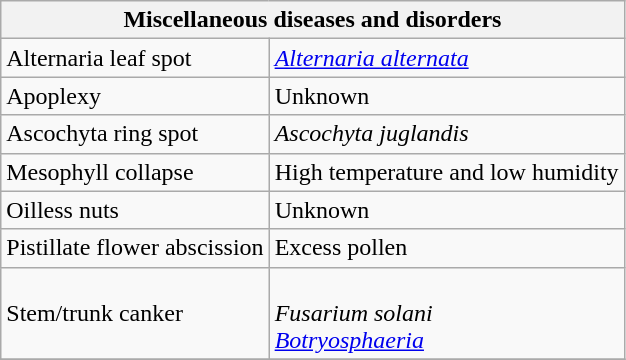<table class="wikitable" style="clear">
<tr>
<th colspan=2><strong>Miscellaneous diseases and disorders</strong><br></th>
</tr>
<tr>
<td>Alternaria leaf spot</td>
<td><em><a href='#'>Alternaria alternata</a></em></td>
</tr>
<tr>
<td>Apoplexy</td>
<td>Unknown</td>
</tr>
<tr>
<td>Ascochyta ring spot</td>
<td><em>Ascochyta juglandis</em></td>
</tr>
<tr>
<td>Mesophyll collapse</td>
<td>High temperature and low humidity</td>
</tr>
<tr>
<td>Oilless nuts</td>
<td>Unknown</td>
</tr>
<tr>
<td>Pistillate flower abscission</td>
<td>Excess pollen</td>
</tr>
<tr>
<td>Stem/trunk canker</td>
<td><br><em>Fusarium solani</em><br>
<em><a href='#'>Botryosphaeria</a></em></td>
</tr>
<tr>
</tr>
</table>
